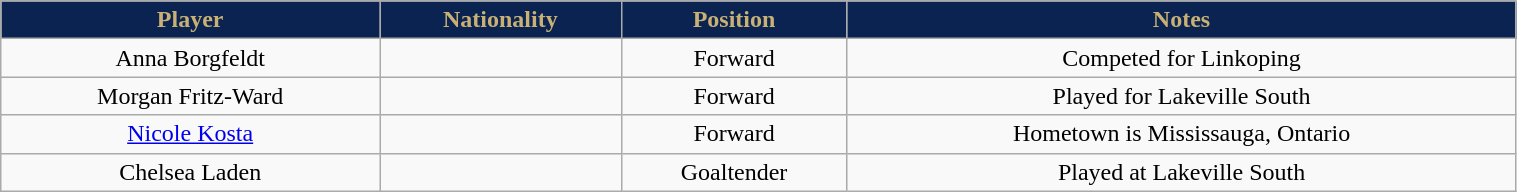<table class="wikitable" width="80%">
<tr align="center"  style=" background:#0a2351;color:#c9b074;">
<td><strong>Player</strong></td>
<td><strong>Nationality</strong></td>
<td><strong>Position</strong></td>
<td><strong>Notes</strong></td>
</tr>
<tr align="center" bgcolor="">
<td>Anna Borgfeldt</td>
<td></td>
<td>Forward</td>
<td>Competed for Linkoping</td>
</tr>
<tr align="center" bgcolor="">
<td>Morgan Fritz-Ward</td>
<td></td>
<td>Forward</td>
<td>Played for Lakeville South</td>
</tr>
<tr align="center" bgcolor="">
<td><a href='#'>Nicole Kosta</a></td>
<td></td>
<td>Forward</td>
<td>Hometown is Mississauga, Ontario</td>
</tr>
<tr align="center" bgcolor="">
<td>Chelsea Laden</td>
<td></td>
<td>Goaltender</td>
<td>Played at Lakeville South</td>
</tr>
</table>
